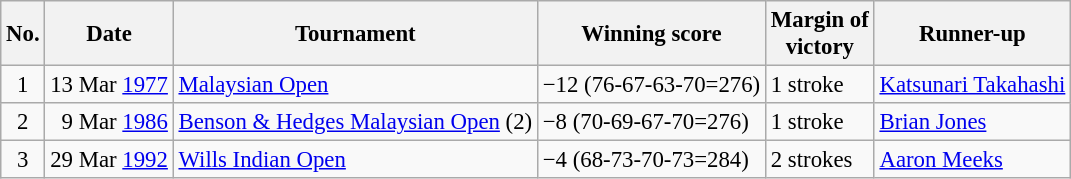<table class="wikitable" style="font-size:95%;">
<tr>
<th>No.</th>
<th>Date</th>
<th>Tournament</th>
<th>Winning score</th>
<th>Margin of<br>victory</th>
<th>Runner-up</th>
</tr>
<tr>
<td align=center>1</td>
<td align=right>13 Mar <a href='#'>1977</a></td>
<td><a href='#'>Malaysian Open</a></td>
<td>−12 (76-67-63-70=276)</td>
<td>1 stroke</td>
<td> <a href='#'>Katsunari Takahashi</a></td>
</tr>
<tr>
<td align=center>2</td>
<td align=right>9 Mar <a href='#'>1986</a></td>
<td><a href='#'>Benson & Hedges Malaysian Open</a> (2)</td>
<td>−8 (70-69-67-70=276)</td>
<td>1 stroke</td>
<td> <a href='#'>Brian Jones</a></td>
</tr>
<tr>
<td align=center>3</td>
<td align=right>29 Mar <a href='#'>1992</a></td>
<td><a href='#'>Wills Indian Open</a></td>
<td>−4 (68-73-70-73=284)</td>
<td>2 strokes</td>
<td> <a href='#'>Aaron Meeks</a></td>
</tr>
</table>
